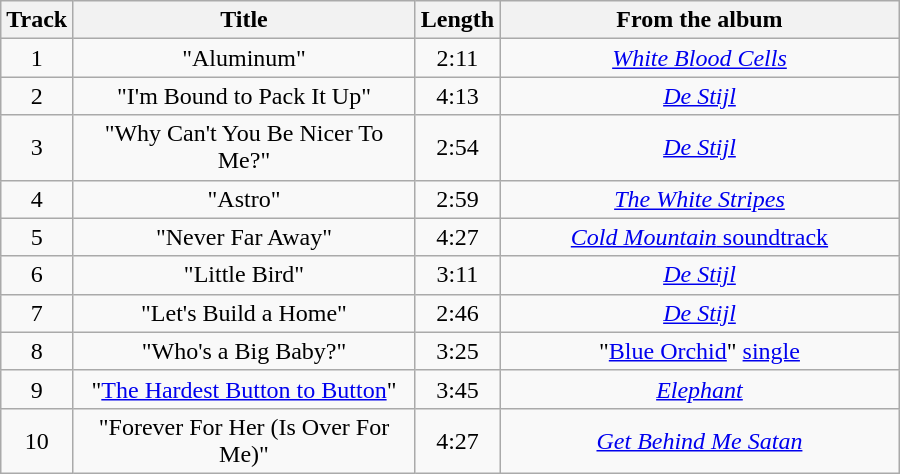<table class="wikitable">
<tr>
<th>Track</th>
<th style="width:221px;">Title</th>
<th>Length</th>
<th style="width:259px;">From the album</th>
</tr>
<tr style="text-align:center;">
<td>1</td>
<td>"Aluminum"</td>
<td>2:11</td>
<td><em><a href='#'>White Blood Cells</a></em></td>
</tr>
<tr style="text-align:center;">
<td>2</td>
<td>"I'm Bound to Pack It Up"</td>
<td>4:13</td>
<td><em><a href='#'>De Stijl</a></em></td>
</tr>
<tr style="text-align:center;">
<td>3</td>
<td>"Why Can't You Be Nicer To Me?"</td>
<td>2:54</td>
<td><em><a href='#'>De Stijl</a></em></td>
</tr>
<tr style="text-align:center;">
<td>4</td>
<td>"Astro"</td>
<td>2:59</td>
<td><em><a href='#'>The White Stripes</a></em></td>
</tr>
<tr style="text-align:center;">
<td>5</td>
<td>"Never Far Away"</td>
<td>4:27</td>
<td><a href='#'><em>Cold Mountain</em> soundtrack</a></td>
</tr>
<tr style="text-align:center;">
<td>6</td>
<td>"Little Bird"</td>
<td>3:11</td>
<td><em><a href='#'>De Stijl</a></em></td>
</tr>
<tr style="text-align:center;">
<td>7</td>
<td>"Let's Build a Home"</td>
<td>2:46</td>
<td><em><a href='#'>De Stijl</a></em></td>
</tr>
<tr style="text-align:center;">
<td>8</td>
<td>"Who's a Big Baby?"</td>
<td>3:25</td>
<td>"<a href='#'>Blue Orchid</a>" <a href='#'>single</a></td>
</tr>
<tr style="text-align:center;">
<td>9</td>
<td>"<a href='#'>The Hardest Button to Button</a>"</td>
<td>3:45</td>
<td><em><a href='#'>Elephant</a></em></td>
</tr>
<tr style="text-align:center;">
<td>10</td>
<td>"Forever For Her (Is Over For Me)"</td>
<td>4:27</td>
<td><em><a href='#'>Get Behind Me Satan</a></em></td>
</tr>
</table>
